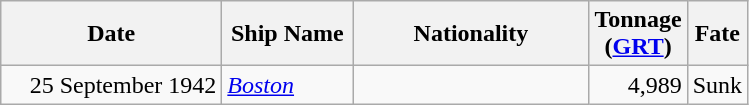<table class="wikitable sortable">
<tr>
<th width="140px">Date</th>
<th width="80px">Ship Name</th>
<th width="150px">Nationality</th>
<th width="25px">Tonnage (<a href='#'>GRT</a>)</th>
<th width="30px">Fate</th>
</tr>
<tr>
<td align="right">25 September 1942</td>
<td align="left"><a href='#'><em>Boston</em></a></td>
<td align="left"></td>
<td align="right">4,989</td>
<td align="left">Sunk</td>
</tr>
</table>
